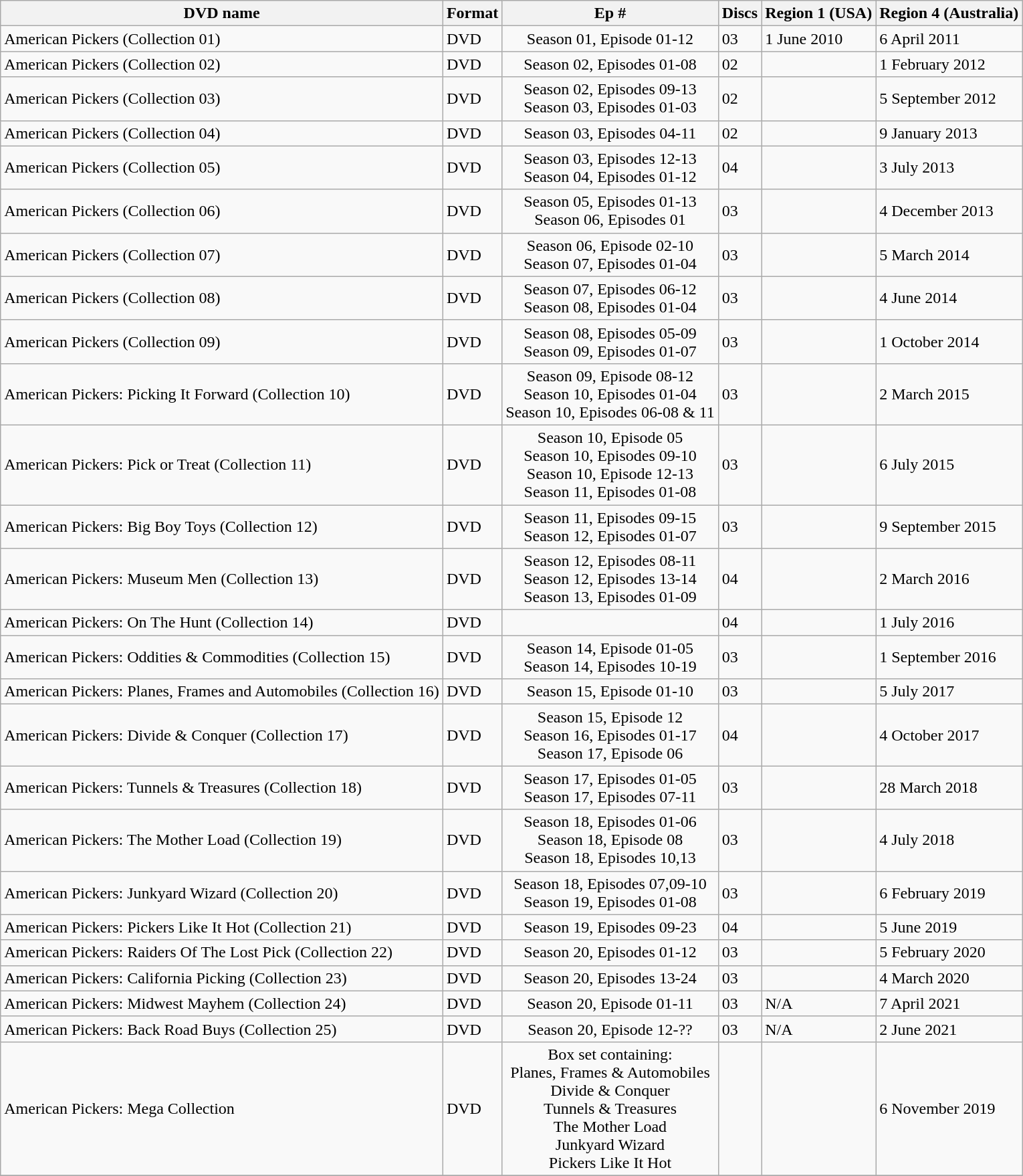<table class="wikitable">
<tr>
<th>DVD name</th>
<th>Format</th>
<th>Ep #</th>
<th>Discs</th>
<th>Region 1 (USA)</th>
<th>Region 4 (Australia)</th>
</tr>
<tr>
<td>American Pickers (Collection 01)</td>
<td>DVD</td>
<td style="text-align:center;">Season 01, Episode 01-12</td>
<td>03</td>
<td>1 June 2010</td>
<td>6 April 2011</td>
</tr>
<tr>
<td>American Pickers (Collection 02)</td>
<td>DVD</td>
<td style="text-align:center;">Season 02, Episodes 01-08</td>
<td>02</td>
<td></td>
<td>1 February 2012</td>
</tr>
<tr>
<td>American Pickers (Collection 03)</td>
<td>DVD</td>
<td style="text-align:center;">Season 02, Episodes 09-13<br>Season 03, Episodes 01-03</td>
<td>02</td>
<td></td>
<td>5 September 2012</td>
</tr>
<tr>
<td>American Pickers (Collection 04)</td>
<td>DVD</td>
<td style="text-align:center;">Season 03, Episodes 04-11</td>
<td>02</td>
<td></td>
<td>9 January 2013</td>
</tr>
<tr>
<td>American Pickers (Collection 05)</td>
<td>DVD</td>
<td style="text-align:center;">Season 03, Episodes 12-13<br>Season 04, Episodes 01-12</td>
<td>04</td>
<td></td>
<td>3 July 2013</td>
</tr>
<tr>
<td>American Pickers (Collection 06)</td>
<td>DVD</td>
<td style="text-align:center;">Season 05, Episodes 01-13<br>Season 06, Episodes 01</td>
<td>03</td>
<td></td>
<td>4 December 2013</td>
</tr>
<tr>
<td>American Pickers (Collection 07)</td>
<td>DVD</td>
<td style="text-align:center;">Season 06, Episode 02-10<br>Season 07, Episodes 01-04</td>
<td>03</td>
<td></td>
<td>5 March 2014</td>
</tr>
<tr>
<td>American Pickers (Collection 08)</td>
<td>DVD</td>
<td style="text-align:center;">Season 07, Episodes 06-12<br>Season 08, Episodes 01-04</td>
<td>03</td>
<td></td>
<td>4 June 2014</td>
</tr>
<tr>
<td>American Pickers (Collection 09)</td>
<td>DVD</td>
<td style="text-align:center;">Season 08, Episodes 05-09<br>Season 09, Episodes 01-07</td>
<td>03</td>
<td></td>
<td>1 October 2014</td>
</tr>
<tr>
<td>American Pickers: Picking It Forward (Collection 10)</td>
<td>DVD</td>
<td style="text-align:center;">Season 09, Episode 08-12<br>Season 10, Episodes 01-04<br>Season 10, Episodes 06-08 & 11</td>
<td>03</td>
<td></td>
<td>2 March 2015</td>
</tr>
<tr>
<td>American Pickers: Pick or Treat  (Collection 11)</td>
<td>DVD</td>
<td style="text-align:center;">Season 10, Episode 05<br>Season 10, Episodes 09-10<br>Season 10, Episode 12-13<br>Season 11, Episodes 01-08</td>
<td>03</td>
<td></td>
<td>6 July 2015</td>
</tr>
<tr>
<td>American Pickers: Big Boy Toys (Collection 12)</td>
<td>DVD</td>
<td style="text-align:center;">Season 11, Episodes 09-15<br>Season 12, Episodes 01-07</td>
<td>03</td>
<td></td>
<td>9 September 2015</td>
</tr>
<tr>
<td>American Pickers: Museum Men (Collection 13)</td>
<td>DVD</td>
<td style="text-align:center;">Season 12, Episodes 08-11<br>Season 12, Episodes 13-14<br>Season 13, Episodes 01-09</td>
<td>04</td>
<td></td>
<td>2 March 2016</td>
</tr>
<tr>
<td>American Pickers: On The Hunt (Collection 14)</td>
<td>DVD</td>
<td style="text-align:center;"></td>
<td>04</td>
<td></td>
<td>1 July 2016</td>
</tr>
<tr>
<td>American Pickers: Oddities & Commodities  (Collection 15)</td>
<td>DVD</td>
<td style="text-align:center;">Season 14, Episode 01-05<br>Season 14, Episodes 10-19</td>
<td>03</td>
<td></td>
<td>1 September 2016</td>
</tr>
<tr>
<td>American Pickers: Planes, Frames and Automobiles (Collection 16)</td>
<td>DVD</td>
<td style="text-align:center;">Season 15, Episode 01-10</td>
<td>03</td>
<td></td>
<td>5 July 2017</td>
</tr>
<tr>
<td>American Pickers: Divide & Conquer (Collection 17)</td>
<td>DVD</td>
<td style="text-align:center;">Season 15, Episode 12<br>Season 16, Episodes 01-17<br>Season 17, Episode 06</td>
<td>04</td>
<td></td>
<td>4 October 2017</td>
</tr>
<tr>
<td>American Pickers: Tunnels & Treasures (Collection 18)</td>
<td>DVD</td>
<td style="text-align:center;">Season 17, Episodes 01-05<br>Season 17, Episodes 07-11</td>
<td>03</td>
<td></td>
<td>28 March 2018</td>
</tr>
<tr>
<td>American Pickers:  The Mother Load  (Collection 19)</td>
<td>DVD</td>
<td style="text-align:center;">Season 18, Episodes 01-06<br>Season 18, Episode 08<br>Season 18, Episodes 10,13</td>
<td>03</td>
<td></td>
<td>4 July 2018</td>
</tr>
<tr>
<td>American Pickers: Junkyard Wizard (Collection 20)</td>
<td>DVD</td>
<td style="text-align:center;">Season 18, Episodes 07,09-10<br>Season 19, Episodes 01-08</td>
<td>03</td>
<td></td>
<td>6 February 2019</td>
</tr>
<tr>
<td>American Pickers: Pickers Like It Hot (Collection 21)</td>
<td>DVD</td>
<td style="text-align:center;">Season 19, Episodes 09-23</td>
<td>04</td>
<td></td>
<td>5 June 2019</td>
</tr>
<tr>
<td>American Pickers: Raiders Of The Lost Pick (Collection 22)</td>
<td>DVD</td>
<td style="text-align:center;">Season 20, Episodes 01-12</td>
<td>03</td>
<td></td>
<td>5 February 2020</td>
</tr>
<tr>
<td>American Pickers: California Picking (Collection 23)</td>
<td>DVD</td>
<td style="text-align:center;">Season 20, Episodes 13-24</td>
<td>03</td>
<td></td>
<td>4 March 2020</td>
</tr>
<tr>
<td>American Pickers: Midwest Mayhem (Collection 24)</td>
<td>DVD</td>
<td style="text-align:center;">Season 20, Episode 01-11</td>
<td>03</td>
<td>N/A</td>
<td>7 April 2021</td>
</tr>
<tr>
<td>American Pickers: Back Road Buys (Collection 25)</td>
<td>DVD</td>
<td style="text-align:center;">Season 20, Episode 12-??</td>
<td>03</td>
<td>N/A</td>
<td>2 June 2021</td>
</tr>
<tr>
<td>American Pickers: Mega Collection</td>
<td>DVD</td>
<td style="text-align:center;">Box set containing:<br>Planes, Frames & Automobiles<br>Divide & Conquer<br>Tunnels & Treasures<br>The Mother Load<br>Junkyard Wizard<br>Pickers Like It Hot</td>
<td></td>
<td></td>
<td>6 November 2019</td>
</tr>
<tr>
</tr>
</table>
